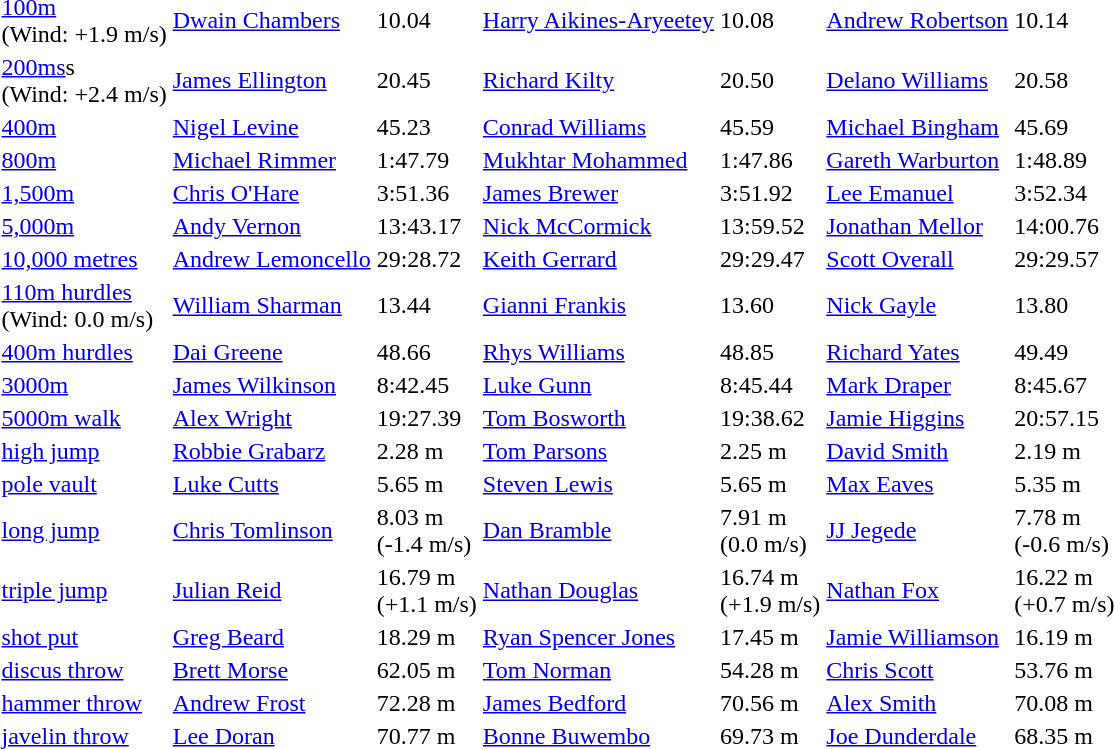<table>
<tr>
<td><a href='#'>100m</a><br>(Wind: +1.9 m/s)</td>
<td><a href='#'>Dwain Chambers</a></td>
<td>10.04</td>
<td><a href='#'>Harry Aikines-Aryeetey</a></td>
<td>10.08</td>
<td><a href='#'>Andrew Robertson</a></td>
<td>10.14</td>
</tr>
<tr>
<td><a href='#'>200ms</a>s<br>(Wind: +2.4 m/s)</td>
<td><a href='#'>James Ellington</a></td>
<td>20.45</td>
<td><a href='#'>Richard Kilty</a></td>
<td>20.50</td>
<td><a href='#'>Delano Williams</a></td>
<td>20.58</td>
</tr>
<tr>
<td><a href='#'>400m</a></td>
<td><a href='#'>Nigel Levine</a></td>
<td>45.23</td>
<td><a href='#'>Conrad Williams</a></td>
<td>45.59</td>
<td><a href='#'>Michael Bingham</a></td>
<td>45.69</td>
</tr>
<tr>
<td><a href='#'>800m</a></td>
<td><a href='#'>Michael Rimmer</a></td>
<td>1:47.79</td>
<td><a href='#'>Mukhtar Mohammed</a></td>
<td>1:47.86</td>
<td><a href='#'>Gareth Warburton</a></td>
<td>1:48.89</td>
</tr>
<tr>
<td><a href='#'>1,500m</a></td>
<td> <a href='#'>Chris O'Hare</a></td>
<td>3:51.36</td>
<td><a href='#'>James Brewer</a></td>
<td>3:51.92</td>
<td><a href='#'>Lee Emanuel</a></td>
<td>3:52.34</td>
</tr>
<tr>
<td><a href='#'>5,000m</a></td>
<td><a href='#'>Andy Vernon</a></td>
<td>13:43.17</td>
<td><a href='#'>Nick McCormick</a></td>
<td>13:59.52</td>
<td><a href='#'>Jonathan Mellor</a></td>
<td>14:00.76</td>
</tr>
<tr>
<td><a href='#'>10,000 metres</a></td>
<td> <a href='#'>Andrew Lemoncello</a></td>
<td>29:28.72</td>
<td><a href='#'>Keith Gerrard</a></td>
<td>29:29.47</td>
<td><a href='#'>Scott Overall</a></td>
<td>29:29.57</td>
</tr>
<tr>
<td><a href='#'>110m hurdles</a><br>(Wind: 0.0 m/s)</td>
<td><a href='#'>William Sharman</a></td>
<td>13.44</td>
<td><a href='#'>Gianni Frankis</a></td>
<td>13.60</td>
<td><a href='#'>Nick Gayle</a></td>
<td>13.80</td>
</tr>
<tr>
<td><a href='#'>400m hurdles</a></td>
<td> <a href='#'>Dai Greene</a></td>
<td>48.66</td>
<td> <a href='#'>Rhys Williams</a></td>
<td>48.85</td>
<td><a href='#'>Richard Yates</a></td>
<td>49.49</td>
</tr>
<tr>
<td><a href='#'>3000m </a></td>
<td><a href='#'>James Wilkinson</a></td>
<td>8:42.45</td>
<td><a href='#'>Luke Gunn</a></td>
<td>8:45.44</td>
<td><a href='#'>Mark Draper</a></td>
<td>8:45.67</td>
</tr>
<tr>
<td><a href='#'>5000m walk</a></td>
<td><a href='#'>Alex Wright</a></td>
<td>19:27.39 </td>
<td><a href='#'>Tom Bosworth</a></td>
<td>19:38.62</td>
<td><a href='#'>Jamie Higgins</a></td>
<td>20:57.15</td>
</tr>
<tr>
<td><a href='#'>high jump</a></td>
<td><a href='#'>Robbie Grabarz</a></td>
<td>2.28 m</td>
<td><a href='#'>Tom Parsons</a></td>
<td>2.25 m</td>
<td> <a href='#'>David Smith</a></td>
<td>2.19 m</td>
</tr>
<tr>
<td><a href='#'>pole vault</a></td>
<td><a href='#'>Luke Cutts</a></td>
<td>5.65 m</td>
<td><a href='#'>Steven Lewis</a></td>
<td>5.65 m</td>
<td><a href='#'>Max Eaves</a></td>
<td>5.35 m</td>
</tr>
<tr>
<td><a href='#'>long jump</a></td>
<td><a href='#'>Chris Tomlinson</a></td>
<td>8.03 m<br>(-1.4 m/s)</td>
<td><a href='#'>Dan Bramble</a></td>
<td>7.91 m<br>(0.0 m/s)</td>
<td><a href='#'>JJ Jegede</a></td>
<td>7.78 m<br>(-0.6 m/s)</td>
</tr>
<tr>
<td><a href='#'>triple jump</a></td>
<td><a href='#'>Julian Reid</a></td>
<td>16.79 m<br>(+1.1 m/s)</td>
<td><a href='#'>Nathan Douglas</a></td>
<td>16.74 m<br>(+1.9 m/s)</td>
<td><a href='#'>Nathan Fox</a></td>
<td>16.22 m<br>(+0.7 m/s)</td>
</tr>
<tr>
<td><a href='#'>shot put</a></td>
<td><a href='#'>Greg Beard</a></td>
<td>18.29 m</td>
<td><a href='#'>Ryan Spencer Jones</a></td>
<td>17.45 m</td>
<td><a href='#'>Jamie Williamson</a></td>
<td>16.19 m</td>
</tr>
<tr>
<td><a href='#'>discus throw</a></td>
<td><a href='#'>Brett Morse</a></td>
<td>62.05 m</td>
<td><a href='#'>Tom Norman</a></td>
<td>54.28 m</td>
<td><a href='#'>Chris Scott</a></td>
<td>53.76 m</td>
</tr>
<tr>
<td><a href='#'>hammer throw</a></td>
<td> <a href='#'>Andrew Frost</a></td>
<td>72.28 m</td>
<td><a href='#'>James Bedford</a></td>
<td>70.56 m</td>
<td><a href='#'>Alex Smith</a></td>
<td>70.08 m</td>
</tr>
<tr>
<td><a href='#'>javelin throw</a></td>
<td><a href='#'>Lee Doran</a></td>
<td>70.77 m</td>
<td><a href='#'>Bonne Buwembo</a></td>
<td>69.73 m</td>
<td><a href='#'>Joe Dunderdale</a></td>
<td>68.35 m</td>
</tr>
</table>
